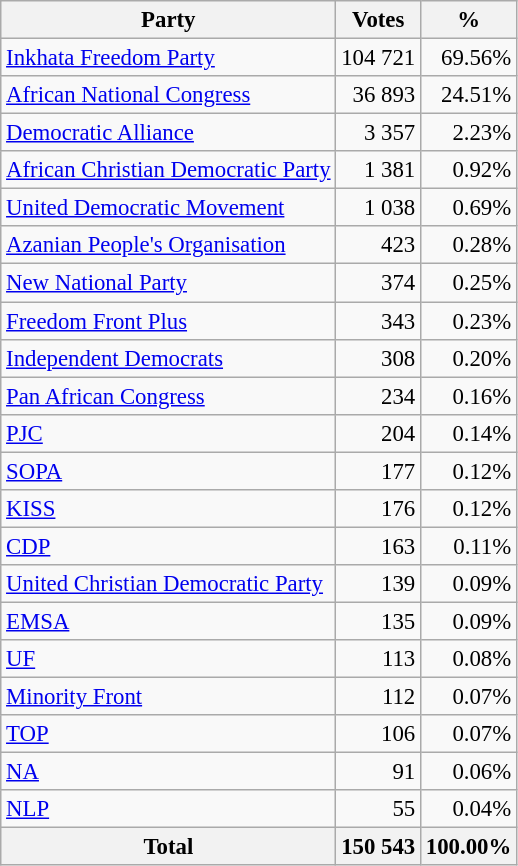<table class="wikitable" style="font-size: 95%; text-align: right">
<tr>
<th>Party</th>
<th>Votes</th>
<th>%</th>
</tr>
<tr>
<td align=left><a href='#'>Inkhata Freedom Party</a></td>
<td>104 721</td>
<td>69.56%</td>
</tr>
<tr>
<td align=left><a href='#'>African National Congress</a></td>
<td>36 893</td>
<td>24.51%</td>
</tr>
<tr>
<td align=left><a href='#'>Democratic Alliance</a></td>
<td>3 357</td>
<td>2.23%</td>
</tr>
<tr>
<td align=left><a href='#'>African Christian Democratic Party</a></td>
<td>1 381</td>
<td>0.92%</td>
</tr>
<tr>
<td align=left><a href='#'>United Democratic Movement</a></td>
<td>1 038</td>
<td>0.69%</td>
</tr>
<tr>
<td align=left><a href='#'>Azanian People's Organisation</a></td>
<td>423</td>
<td>0.28%</td>
</tr>
<tr>
<td align=left><a href='#'>New National Party</a></td>
<td>374</td>
<td>0.25%</td>
</tr>
<tr>
<td align=left><a href='#'>Freedom Front Plus</a></td>
<td>343</td>
<td>0.23%</td>
</tr>
<tr>
<td align=left><a href='#'>Independent Democrats</a></td>
<td>308</td>
<td>0.20%</td>
</tr>
<tr>
<td align=left><a href='#'>Pan African Congress</a></td>
<td>234</td>
<td>0.16%</td>
</tr>
<tr>
<td align=left><a href='#'>PJC</a></td>
<td>204</td>
<td>0.14%</td>
</tr>
<tr>
<td align=left><a href='#'>SOPA</a></td>
<td>177</td>
<td>0.12%</td>
</tr>
<tr>
<td align=left><a href='#'>KISS</a></td>
<td>176</td>
<td>0.12%</td>
</tr>
<tr>
<td align=left><a href='#'>CDP</a></td>
<td>163</td>
<td>0.11%</td>
</tr>
<tr>
<td align=left><a href='#'>United Christian Democratic Party</a></td>
<td>139</td>
<td>0.09%</td>
</tr>
<tr>
<td align=left><a href='#'>EMSA</a></td>
<td>135</td>
<td>0.09%</td>
</tr>
<tr>
<td align=left><a href='#'>UF</a></td>
<td>113</td>
<td>0.08%</td>
</tr>
<tr>
<td align=left><a href='#'>Minority Front</a></td>
<td>112</td>
<td>0.07%</td>
</tr>
<tr>
<td align=left><a href='#'>TOP</a></td>
<td>106</td>
<td>0.07%</td>
</tr>
<tr>
<td align=left><a href='#'>NA</a></td>
<td>91</td>
<td>0.06%</td>
</tr>
<tr>
<td align=left><a href='#'>NLP</a></td>
<td>55</td>
<td>0.04%</td>
</tr>
<tr>
<th align=left>Total</th>
<th>150 543</th>
<th>100.00%</th>
</tr>
</table>
